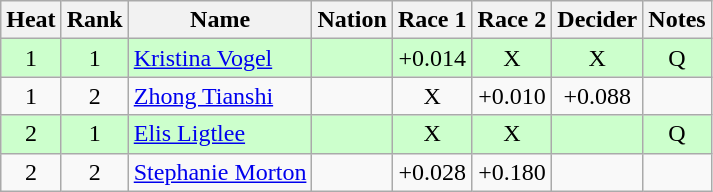<table class="wikitable sortable" style="text-align:center">
<tr>
<th>Heat</th>
<th>Rank</th>
<th>Name</th>
<th>Nation</th>
<th>Race 1</th>
<th>Race 2</th>
<th>Decider</th>
<th>Notes</th>
</tr>
<tr bgcolor=ccffcc>
<td>1</td>
<td>1</td>
<td align=left><a href='#'>Kristina Vogel</a></td>
<td align=left></td>
<td>+0.014</td>
<td>X</td>
<td>X</td>
<td>Q</td>
</tr>
<tr>
<td>1</td>
<td>2</td>
<td align=left><a href='#'>Zhong Tianshi</a></td>
<td align=left></td>
<td>X</td>
<td>+0.010</td>
<td>+0.088</td>
<td></td>
</tr>
<tr bgcolor=ccffcc>
<td>2</td>
<td>1</td>
<td align=left><a href='#'>Elis Ligtlee</a></td>
<td align=left></td>
<td>X</td>
<td>X</td>
<td></td>
<td>Q</td>
</tr>
<tr>
<td>2</td>
<td>2</td>
<td align=left><a href='#'>Stephanie Morton</a></td>
<td align=left></td>
<td>+0.028</td>
<td>+0.180</td>
<td></td>
<td></td>
</tr>
</table>
